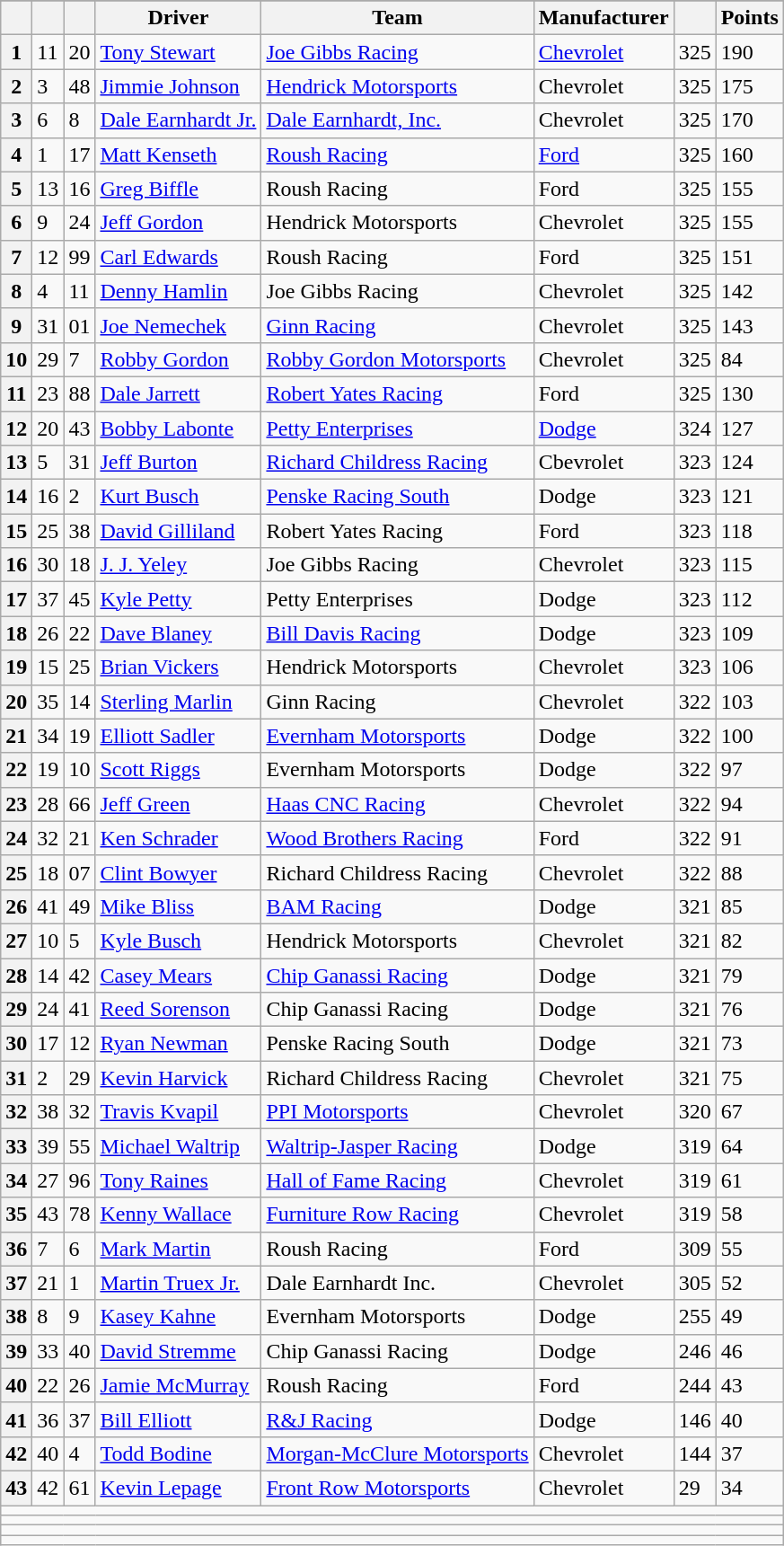<table class="sortable wikitable" border="1">
<tr>
</tr>
<tr>
<th scope="col"></th>
<th scope="col"></th>
<th scope="col"></th>
<th scope="col">Driver</th>
<th scope="col">Team</th>
<th scope="col">Manufacturer</th>
<th scope="col"></th>
<th scope="col">Points</th>
</tr>
<tr>
<th scope="row">1</th>
<td>11</td>
<td>20</td>
<td><a href='#'>Tony Stewart</a></td>
<td><a href='#'>Joe Gibbs Racing</a></td>
<td><a href='#'>Chevrolet</a></td>
<td>325</td>
<td>190</td>
</tr>
<tr>
<th scope="row">2</th>
<td>3</td>
<td>48</td>
<td><a href='#'>Jimmie Johnson</a></td>
<td><a href='#'>Hendrick Motorsports</a></td>
<td>Chevrolet</td>
<td>325</td>
<td>175</td>
</tr>
<tr>
<th scope="row">3</th>
<td>6</td>
<td>8</td>
<td><a href='#'>Dale Earnhardt Jr.</a></td>
<td><a href='#'>Dale Earnhardt, Inc.</a></td>
<td>Chevrolet</td>
<td>325</td>
<td>170</td>
</tr>
<tr>
<th scope="row">4</th>
<td>1</td>
<td>17</td>
<td><a href='#'>Matt Kenseth</a></td>
<td><a href='#'>Roush Racing</a></td>
<td><a href='#'>Ford</a></td>
<td>325</td>
<td>160</td>
</tr>
<tr>
<th scope="row">5</th>
<td>13</td>
<td>16</td>
<td><a href='#'>Greg Biffle</a></td>
<td>Roush Racing</td>
<td>Ford</td>
<td>325</td>
<td>155</td>
</tr>
<tr>
<th scope="row">6</th>
<td>9</td>
<td>24</td>
<td><a href='#'>Jeff Gordon</a></td>
<td>Hendrick Motorsports</td>
<td>Chevrolet</td>
<td>325</td>
<td>155</td>
</tr>
<tr>
<th scope="row">7</th>
<td>12</td>
<td>99</td>
<td><a href='#'>Carl Edwards</a></td>
<td>Roush Racing</td>
<td>Ford</td>
<td>325</td>
<td>151</td>
</tr>
<tr>
<th scope="row">8</th>
<td>4</td>
<td>11</td>
<td><a href='#'>Denny Hamlin</a></td>
<td>Joe Gibbs Racing</td>
<td>Chevrolet</td>
<td>325</td>
<td>142</td>
</tr>
<tr>
<th scope="row">9</th>
<td>31</td>
<td>01</td>
<td><a href='#'>Joe Nemechek</a></td>
<td><a href='#'>Ginn Racing</a></td>
<td>Chevrolet</td>
<td>325</td>
<td>143</td>
</tr>
<tr>
<th scope="row">10</th>
<td>29</td>
<td>7</td>
<td><a href='#'>Robby Gordon</a></td>
<td><a href='#'>Robby Gordon Motorsports</a></td>
<td>Chevrolet</td>
<td>325</td>
<td>84</td>
</tr>
<tr>
<th scope="row">11</th>
<td>23</td>
<td>88</td>
<td><a href='#'>Dale Jarrett</a></td>
<td><a href='#'>Robert Yates Racing</a></td>
<td>Ford</td>
<td>325</td>
<td>130</td>
</tr>
<tr>
<th scope="row">12</th>
<td>20</td>
<td>43</td>
<td><a href='#'>Bobby Labonte</a></td>
<td><a href='#'>Petty Enterprises</a></td>
<td><a href='#'>Dodge</a></td>
<td>324</td>
<td>127</td>
</tr>
<tr>
<th scope="row">13</th>
<td>5</td>
<td>31</td>
<td><a href='#'>Jeff Burton</a></td>
<td><a href='#'>Richard Childress Racing</a></td>
<td>Cbevrolet</td>
<td>323</td>
<td>124</td>
</tr>
<tr>
<th scope="row">14</th>
<td>16</td>
<td>2</td>
<td><a href='#'>Kurt Busch</a></td>
<td><a href='#'>Penske Racing South</a></td>
<td>Dodge</td>
<td>323</td>
<td>121</td>
</tr>
<tr>
<th scope="row">15</th>
<td>25</td>
<td>38</td>
<td><a href='#'>David Gilliland</a></td>
<td>Robert Yates Racing</td>
<td>Ford</td>
<td>323</td>
<td>118</td>
</tr>
<tr>
<th scope="row">16</th>
<td>30</td>
<td>18</td>
<td><a href='#'>J. J. Yeley</a></td>
<td>Joe Gibbs Racing</td>
<td>Chevrolet</td>
<td>323</td>
<td>115</td>
</tr>
<tr>
<th scope="row">17</th>
<td>37</td>
<td>45</td>
<td><a href='#'>Kyle Petty</a></td>
<td>Petty Enterprises</td>
<td>Dodge</td>
<td>323</td>
<td>112</td>
</tr>
<tr>
<th scope="row">18</th>
<td>26</td>
<td>22</td>
<td><a href='#'>Dave Blaney</a></td>
<td><a href='#'>Bill Davis Racing</a></td>
<td>Dodge</td>
<td>323</td>
<td>109</td>
</tr>
<tr>
<th scope="row">19</th>
<td>15</td>
<td>25</td>
<td><a href='#'>Brian Vickers</a></td>
<td>Hendrick Motorsports</td>
<td>Chevrolet</td>
<td>323</td>
<td>106</td>
</tr>
<tr>
<th scope="row">20</th>
<td>35</td>
<td>14</td>
<td><a href='#'>Sterling Marlin</a></td>
<td>Ginn Racing</td>
<td>Chevrolet</td>
<td>322</td>
<td>103</td>
</tr>
<tr>
<th scope="row">21</th>
<td>34</td>
<td>19</td>
<td><a href='#'>Elliott Sadler</a></td>
<td><a href='#'>Evernham Motorsports</a></td>
<td>Dodge</td>
<td>322</td>
<td>100</td>
</tr>
<tr>
<th scope="row">22</th>
<td>19</td>
<td>10</td>
<td><a href='#'>Scott Riggs</a></td>
<td>Evernham Motorsports</td>
<td>Dodge</td>
<td>322</td>
<td>97</td>
</tr>
<tr>
<th scope="row">23</th>
<td>28</td>
<td>66</td>
<td><a href='#'>Jeff Green</a></td>
<td><a href='#'>Haas CNC Racing</a></td>
<td>Chevrolet</td>
<td>322</td>
<td>94</td>
</tr>
<tr>
<th scope="row">24</th>
<td>32</td>
<td>21</td>
<td><a href='#'>Ken Schrader</a></td>
<td><a href='#'>Wood Brothers Racing</a></td>
<td>Ford</td>
<td>322</td>
<td>91</td>
</tr>
<tr>
<th scope="row">25</th>
<td>18</td>
<td>07</td>
<td><a href='#'>Clint Bowyer</a></td>
<td>Richard Childress Racing</td>
<td>Chevrolet</td>
<td>322</td>
<td>88</td>
</tr>
<tr>
<th scope="row">26</th>
<td>41</td>
<td>49</td>
<td><a href='#'>Mike Bliss</a></td>
<td><a href='#'>BAM Racing</a></td>
<td>Dodge</td>
<td>321</td>
<td>85</td>
</tr>
<tr>
<th scope="row">27</th>
<td>10</td>
<td>5</td>
<td><a href='#'>Kyle Busch</a></td>
<td>Hendrick Motorsports</td>
<td>Chevrolet</td>
<td>321</td>
<td>82</td>
</tr>
<tr>
<th scope="row">28</th>
<td>14</td>
<td>42</td>
<td><a href='#'>Casey Mears</a></td>
<td><a href='#'>Chip Ganassi Racing</a></td>
<td>Dodge</td>
<td>321</td>
<td>79</td>
</tr>
<tr>
<th scope="row">29</th>
<td>24</td>
<td>41</td>
<td><a href='#'>Reed Sorenson</a></td>
<td>Chip Ganassi Racing</td>
<td>Dodge</td>
<td>321</td>
<td>76</td>
</tr>
<tr>
<th scope="row">30</th>
<td>17</td>
<td>12</td>
<td><a href='#'>Ryan Newman</a></td>
<td>Penske Racing South</td>
<td>Dodge</td>
<td>321</td>
<td>73</td>
</tr>
<tr>
<th scope="row">31</th>
<td>2</td>
<td>29</td>
<td><a href='#'>Kevin Harvick</a></td>
<td>Richard Childress Racing</td>
<td>Chevrolet</td>
<td>321</td>
<td>75</td>
</tr>
<tr>
<th scope="row">32</th>
<td>38</td>
<td>32</td>
<td><a href='#'>Travis Kvapil</a></td>
<td><a href='#'>PPI Motorsports</a></td>
<td>Chevrolet</td>
<td>320</td>
<td>67</td>
</tr>
<tr>
<th scope="row">33</th>
<td>39</td>
<td>55</td>
<td><a href='#'>Michael Waltrip</a></td>
<td><a href='#'>Waltrip-Jasper Racing</a></td>
<td>Dodge</td>
<td>319</td>
<td>64</td>
</tr>
<tr>
<th scope="row">34</th>
<td>27</td>
<td>96</td>
<td><a href='#'>Tony Raines</a></td>
<td><a href='#'>Hall of Fame Racing</a></td>
<td>Chevrolet</td>
<td>319</td>
<td>61</td>
</tr>
<tr>
<th scope="row">35</th>
<td>43</td>
<td>78</td>
<td><a href='#'>Kenny Wallace</a></td>
<td><a href='#'>Furniture Row Racing</a></td>
<td>Chevrolet</td>
<td>319</td>
<td>58</td>
</tr>
<tr>
<th scope="row">36</th>
<td>7</td>
<td>6</td>
<td><a href='#'>Mark Martin</a></td>
<td>Roush Racing</td>
<td>Ford</td>
<td>309</td>
<td>55</td>
</tr>
<tr>
<th scope="row">37</th>
<td>21</td>
<td>1</td>
<td><a href='#'>Martin Truex Jr.</a></td>
<td>Dale Earnhardt Inc.</td>
<td>Chevrolet</td>
<td>305</td>
<td>52</td>
</tr>
<tr>
<th scope="row">38</th>
<td>8</td>
<td>9</td>
<td><a href='#'>Kasey Kahne</a></td>
<td>Evernham Motorsports</td>
<td>Dodge</td>
<td>255</td>
<td>49</td>
</tr>
<tr>
<th scope="row">39</th>
<td>33</td>
<td>40</td>
<td><a href='#'>David Stremme</a></td>
<td>Chip Ganassi Racing</td>
<td>Dodge</td>
<td>246</td>
<td>46</td>
</tr>
<tr>
<th scope="row">40</th>
<td>22</td>
<td>26</td>
<td><a href='#'>Jamie McMurray</a></td>
<td>Roush Racing</td>
<td>Ford</td>
<td>244</td>
<td>43</td>
</tr>
<tr>
<th scope="row">41</th>
<td>36</td>
<td>37</td>
<td><a href='#'>Bill Elliott</a></td>
<td><a href='#'>R&J Racing</a></td>
<td>Dodge</td>
<td>146</td>
<td>40</td>
</tr>
<tr>
<th scope="row">42</th>
<td>40</td>
<td>4</td>
<td><a href='#'>Todd Bodine</a></td>
<td><a href='#'>Morgan-McClure Motorsports</a></td>
<td>Chevrolet</td>
<td>144</td>
<td>37</td>
</tr>
<tr>
<th scope="row">43</th>
<td>42</td>
<td>61</td>
<td><a href='#'>Kevin Lepage</a></td>
<td><a href='#'>Front Row Motorsports</a></td>
<td>Chevrolet</td>
<td>29</td>
<td>34</td>
</tr>
<tr class="sortbottom">
<td colspan="9"></td>
</tr>
<tr class="sortbottom">
<td colspan="9"></td>
</tr>
<tr class="sortbottom">
<td colspan="9"></td>
</tr>
<tr class="sortbottom">
<td colspan="9"></td>
</tr>
</table>
